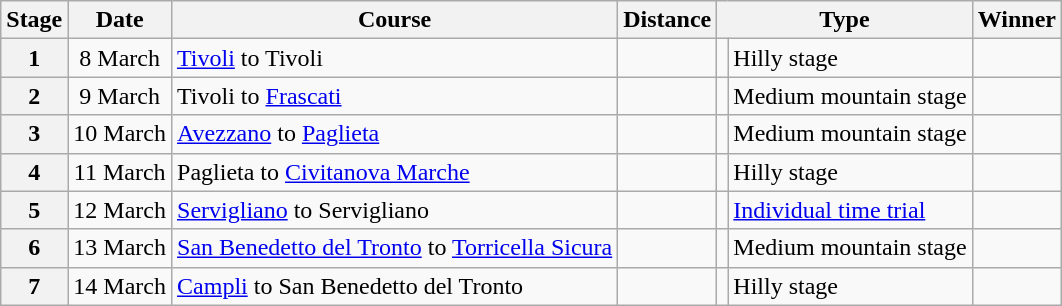<table class="wikitable">
<tr>
<th scope="col">Stage</th>
<th scope="col">Date</th>
<th scope="col">Course</th>
<th scope="col">Distance</th>
<th scope="col" colspan="2">Type</th>
<th scope=col>Winner</th>
</tr>
<tr>
<th scope="row" style="text-align:center;">1</th>
<td style="text-align:center;">8 March</td>
<td><a href='#'>Tivoli</a> to Tivoli</td>
<td style="text-align:center;"></td>
<td></td>
<td>Hilly stage</td>
<td></td>
</tr>
<tr>
<th scope="row" style="text-align:center;">2</th>
<td style="text-align:center;">9 March</td>
<td>Tivoli to <a href='#'>Frascati</a></td>
<td style="text-align:center;"></td>
<td></td>
<td>Medium mountain stage</td>
<td></td>
</tr>
<tr>
<th scope="row" style="text-align:center;">3</th>
<td style="text-align:center;">10 March</td>
<td><a href='#'>Avezzano</a> to <a href='#'>Paglieta</a></td>
<td style="text-align:center;"></td>
<td></td>
<td>Medium mountain stage</td>
<td></td>
</tr>
<tr>
<th scope="row" style="text-align:center;">4</th>
<td style="text-align:center;">11 March</td>
<td>Paglieta to <a href='#'>Civitanova Marche</a></td>
<td style="text-align:center;"></td>
<td></td>
<td>Hilly stage</td>
<td></td>
</tr>
<tr>
<th scope="row" style="text-align:center;">5</th>
<td style="text-align:center;">12 March</td>
<td><a href='#'>Servigliano</a> to Servigliano</td>
<td style="text-align:center;"></td>
<td></td>
<td><a href='#'>Individual time trial</a></td>
<td></td>
</tr>
<tr>
<th scope="row" style="text-align:center;">6</th>
<td style="text-align:center;">13 March</td>
<td><a href='#'>San Benedetto del Tronto</a> to <a href='#'>Torricella Sicura</a></td>
<td style="text-align:center;"></td>
<td></td>
<td>Medium mountain stage</td>
<td></td>
</tr>
<tr>
<th scope="row" style="text-align:center;">7</th>
<td style="text-align:center;">14 March</td>
<td><a href='#'>Campli</a> to San Benedetto del Tronto</td>
<td style="text-align:center;"></td>
<td></td>
<td>Hilly stage</td>
<td></td>
</tr>
</table>
